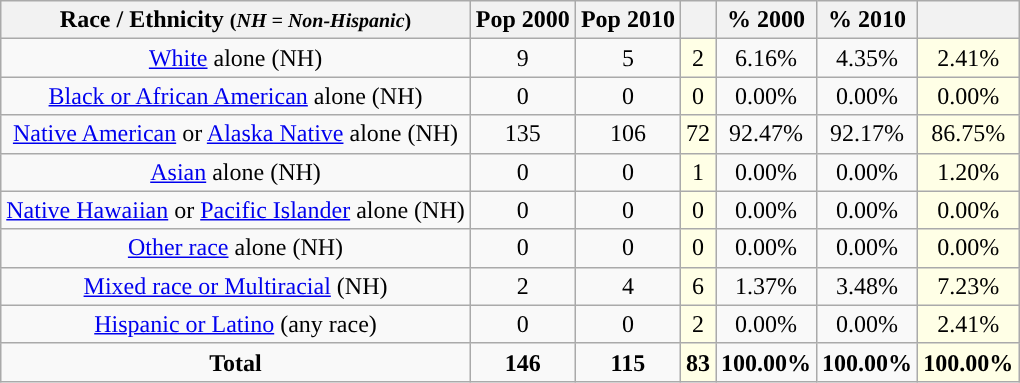<table class="wikitable" style="text-align:center;">
<tr>
<th>Race / Ethnicity <small>(<em>NH = Non-Hispanic</em>)</small></th>
<th>Pop 2000</th>
<th>Pop 2010</th>
<th></th>
<th>% 2000</th>
<th>% 2010</th>
<th></th>
</tr>
<tr>
<td><a href='#'>White</a> alone (NH)</td>
<td>9</td>
<td>5</td>
<td style='background: #ffffe6;'>2</td>
<td>6.16%</td>
<td>4.35%</td>
<td style='background: #ffffe6;'>2.41%</td>
</tr>
<tr>
<td><a href='#'>Black or African American</a> alone (NH)</td>
<td>0</td>
<td>0</td>
<td style='background: #ffffe6;'>0</td>
<td>0.00%</td>
<td>0.00%</td>
<td style='background: #ffffe6;'>0.00%</td>
</tr>
<tr>
<td><a href='#'>Native American</a> or <a href='#'>Alaska Native</a> alone (NH)</td>
<td>135</td>
<td>106</td>
<td style='background: #ffffe6;'>72</td>
<td>92.47%</td>
<td>92.17%</td>
<td style='background: #ffffe6;'>86.75%</td>
</tr>
<tr>
<td><a href='#'>Asian</a> alone (NH)</td>
<td>0</td>
<td>0</td>
<td style='background: #ffffe6;'>1</td>
<td>0.00%</td>
<td>0.00%</td>
<td style='background: #ffffe6;'>1.20%</td>
</tr>
<tr>
<td><a href='#'>Native Hawaiian</a> or <a href='#'>Pacific Islander</a> alone (NH)</td>
<td>0</td>
<td>0</td>
<td style='background: #ffffe6;'>0</td>
<td>0.00%</td>
<td>0.00%</td>
<td style='background: #ffffe6;'>0.00%</td>
</tr>
<tr>
<td><a href='#'>Other race</a> alone (NH)</td>
<td>0</td>
<td>0</td>
<td style='background: #ffffe6;'>0</td>
<td>0.00%</td>
<td>0.00%</td>
<td style='background: #ffffe6;'>0.00%</td>
</tr>
<tr>
<td><a href='#'>Mixed race or Multiracial</a> (NH)</td>
<td>2</td>
<td>4</td>
<td style='background: #ffffe6;'>6</td>
<td>1.37%</td>
<td>3.48%</td>
<td style='background: #ffffe6;'>7.23%</td>
</tr>
<tr>
<td><a href='#'>Hispanic or Latino</a> (any race)</td>
<td>0</td>
<td>0</td>
<td style='background: #ffffe6;'>2</td>
<td>0.00%</td>
<td>0.00%</td>
<td style='background: #ffffe6;'>2.41%</td>
</tr>
<tr>
<td><strong>Total</strong></td>
<td><strong>146</strong></td>
<td><strong>115</strong></td>
<td style='background: #ffffe6;'><strong>83</strong></td>
<td><strong>100.00%</strong></td>
<td><strong>100.00%</strong></td>
<td style='background: #ffffe6;'><strong>100.00%</strong></td>
</tr>
</table>
